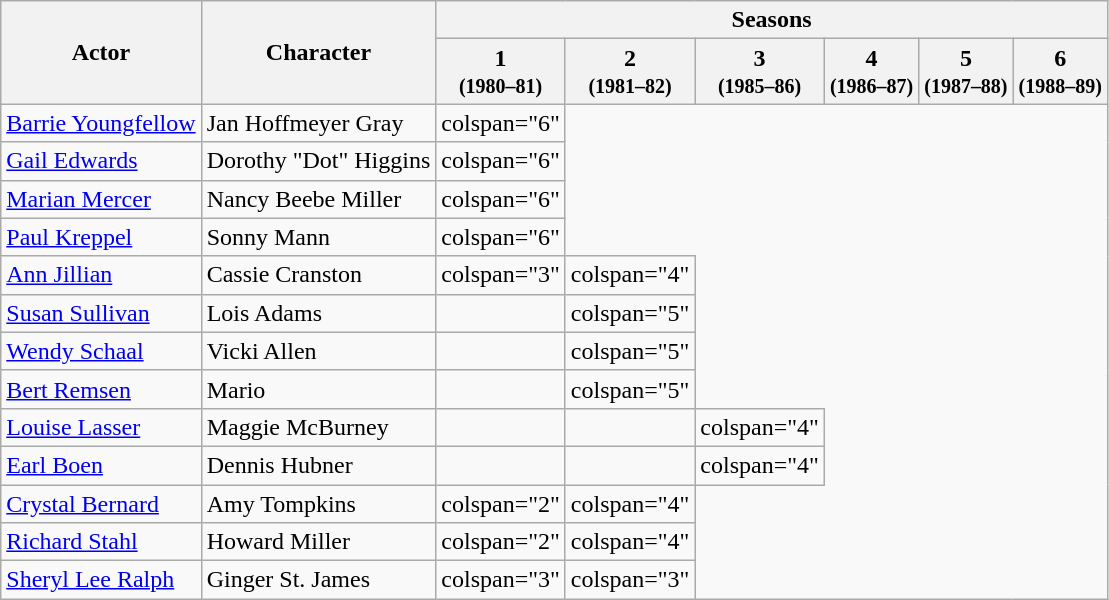<table class="wikitable">
<tr>
<th rowspan="2">Actor</th>
<th rowspan="2">Character</th>
<th colspan="8">Seasons</th>
</tr>
<tr>
<th>1<br><small>(1980–81)</small></th>
<th>2<br><small>(1981–82)</small></th>
<th>3<br><small>(1985–86)</small></th>
<th>4<br><small>(1986–87)</small></th>
<th>5<br><small>(1987–88)</small></th>
<th>6<br><small>(1988–89)</small></th>
</tr>
<tr>
<td><a href='#'>Barrie Youngfellow</a></td>
<td>Jan Hoffmeyer Gray</td>
<td>colspan="6" </td>
</tr>
<tr>
<td><a href='#'>Gail Edwards</a></td>
<td>Dorothy "Dot" Higgins</td>
<td>colspan="6" </td>
</tr>
<tr>
<td><a href='#'>Marian Mercer</a></td>
<td>Nancy Beebe Miller</td>
<td>colspan="6" </td>
</tr>
<tr>
<td><a href='#'>Paul Kreppel</a></td>
<td>Sonny Mann</td>
<td>colspan="6" </td>
</tr>
<tr>
<td><a href='#'>Ann Jillian</a></td>
<td>Cassie Cranston</td>
<td>colspan="3" </td>
<td>colspan="4" </td>
</tr>
<tr>
<td><a href='#'>Susan Sullivan</a></td>
<td>Lois Adams</td>
<td></td>
<td>colspan="5" </td>
</tr>
<tr>
<td><a href='#'>Wendy Schaal</a></td>
<td>Vicki Allen</td>
<td></td>
<td>colspan="5" </td>
</tr>
<tr>
<td><a href='#'>Bert Remsen</a></td>
<td>Mario</td>
<td></td>
<td>colspan="5" </td>
</tr>
<tr>
<td><a href='#'>Louise Lasser</a></td>
<td>Maggie McBurney</td>
<td></td>
<td></td>
<td>colspan="4" </td>
</tr>
<tr>
<td><a href='#'>Earl Boen</a></td>
<td>Dennis Hubner</td>
<td></td>
<td></td>
<td>colspan="4" </td>
</tr>
<tr>
<td><a href='#'>Crystal Bernard</a></td>
<td>Amy Tompkins</td>
<td>colspan="2" </td>
<td>colspan="4" </td>
</tr>
<tr>
<td><a href='#'>Richard Stahl</a></td>
<td>Howard Miller</td>
<td>colspan="2" </td>
<td>colspan="4" </td>
</tr>
<tr>
<td><a href='#'>Sheryl Lee Ralph</a></td>
<td>Ginger St. James</td>
<td>colspan="3" </td>
<td>colspan="3" </td>
</tr>
</table>
